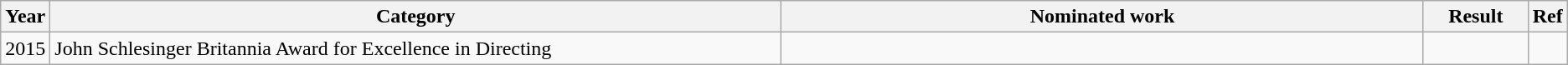<table class="wikitable sortable">
<tr>
<th scope="col" style="width:1em;">Year</th>
<th scope="col" style="width:40em;">Category</th>
<th scope="col" style="width:35em;">Nominated work</th>
<th scope="col" style="width:5em;">Result</th>
<th scope="col" style="width:1em;" class="unsortable">Ref</th>
</tr>
<tr>
<td>2015</td>
<td>John Schlesinger Britannia Award for Excellence in Directing</td>
<td></td>
<td></td>
<td></td>
</tr>
</table>
